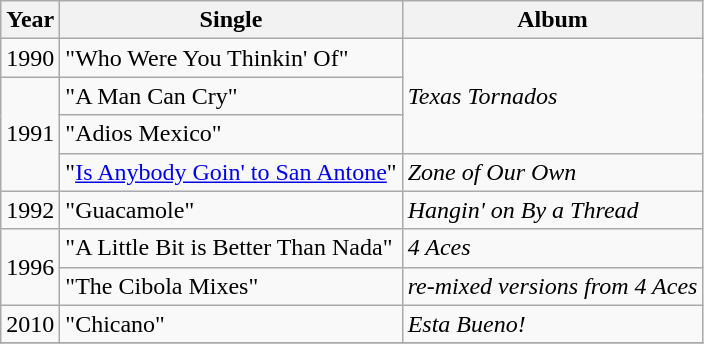<table class="wikitable">
<tr>
<th>Year</th>
<th>Single</th>
<th>Album</th>
</tr>
<tr>
<td>1990</td>
<td>"Who Were You Thinkin' Of"</td>
<td rowspan="3"><em>Texas Tornados</em></td>
</tr>
<tr>
<td rowspan="3">1991</td>
<td>"A Man Can Cry"</td>
</tr>
<tr>
<td>"Adios Mexico"</td>
</tr>
<tr>
<td>"<a href='#'>Is Anybody Goin' to San Antone</a>"</td>
<td><em>Zone of Our Own</em></td>
</tr>
<tr>
<td>1992</td>
<td>"Guacamole"</td>
<td><em>Hangin' on By a Thread</em></td>
</tr>
<tr>
<td rowspan="2">1996</td>
<td>"A Little Bit is Better Than Nada"</td>
<td><em>4 Aces</em></td>
</tr>
<tr>
<td>"The Cibola Mixes"</td>
<td><em>re-mixed versions from 4 Aces</em></td>
</tr>
<tr>
<td>2010</td>
<td>"Chicano"</td>
<td><em>Esta Bueno!</em></td>
</tr>
<tr>
</tr>
</table>
